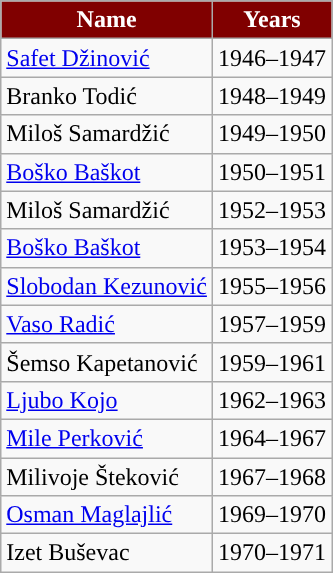<table class="wikitable" style="display:inline-table">
<tr>
<th style="color:#FFFFFF;background:#800000;">Name</th>
<th style="color:#FFFFFF;background:#800000;">Years</th>
</tr>
<tr>
<td> <a href='#'>Safet Džinović</a></td>
<td>1946–1947</td>
</tr>
<tr>
<td> Branko Todić</td>
<td>1948–1949</td>
</tr>
<tr>
<td> Miloš Samardžić</td>
<td>1949–1950</td>
</tr>
<tr>
<td> <a href='#'>Boško Baškot</a></td>
<td>1950–1951</td>
</tr>
<tr>
<td> Miloš Samardžić</td>
<td>1952–1953</td>
</tr>
<tr>
<td> <a href='#'>Boško Baškot</a></td>
<td>1953–1954</td>
</tr>
<tr>
<td> <a href='#'>Slobodan Kezunović</a></td>
<td>1955–1956</td>
</tr>
<tr>
<td> <a href='#'>Vaso Radić</a></td>
<td>1957–1959</td>
</tr>
<tr>
<td> Šemso Kapetanović</td>
<td>1959–1961</td>
</tr>
<tr>
<td> <a href='#'>Ljubo Kojo</a></td>
<td>1962–1963</td>
</tr>
<tr>
<td> <a href='#'>Mile Perković</a></td>
<td>1964–1967</td>
</tr>
<tr>
<td> Milivoje Šteković</td>
<td>1967–1968</td>
</tr>
<tr>
<td> <a href='#'>Osman Maglajlić</a></td>
<td>1969–1970</td>
</tr>
<tr>
<td> Izet Buševac</td>
<td>1970–1971</td>
</tr>
</table>
